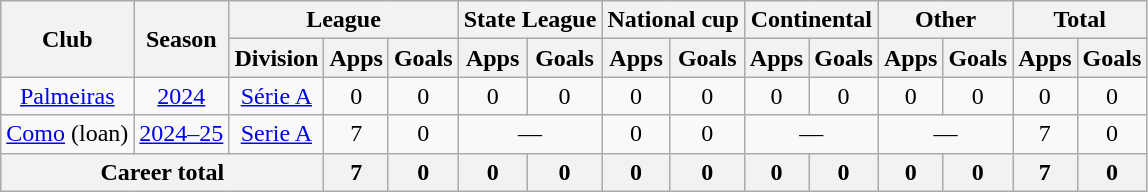<table class="wikitable" style="text-align:center">
<tr>
<th rowspan="2">Club</th>
<th rowspan="2">Season</th>
<th colspan="3">League</th>
<th colspan="2">State League</th>
<th colspan="2">National cup</th>
<th colspan="2">Continental</th>
<th colspan="2">Other</th>
<th colspan="2">Total</th>
</tr>
<tr>
<th>Division</th>
<th>Apps</th>
<th>Goals</th>
<th>Apps</th>
<th>Goals</th>
<th>Apps</th>
<th>Goals</th>
<th>Apps</th>
<th>Goals</th>
<th>Apps</th>
<th>Goals</th>
<th>Apps</th>
<th>Goals</th>
</tr>
<tr>
<td><a href='#'>Palmeiras</a></td>
<td><a href='#'>2024</a></td>
<td><a href='#'>Série A</a></td>
<td>0</td>
<td>0</td>
<td>0</td>
<td>0</td>
<td>0</td>
<td>0</td>
<td>0</td>
<td>0</td>
<td>0</td>
<td>0</td>
<td>0</td>
<td>0</td>
</tr>
<tr>
<td><a href='#'>Como</a> (loan)</td>
<td><a href='#'>2024–25</a></td>
<td><a href='#'>Serie A</a></td>
<td>7</td>
<td>0</td>
<td colspan="2">—</td>
<td>0</td>
<td>0</td>
<td colspan="2">—</td>
<td colspan="2">—</td>
<td>7</td>
<td>0</td>
</tr>
<tr>
<th colspan="3">Career total</th>
<th>7</th>
<th>0</th>
<th>0</th>
<th>0</th>
<th>0</th>
<th>0</th>
<th>0</th>
<th>0</th>
<th>0</th>
<th>0</th>
<th>7</th>
<th>0</th>
</tr>
</table>
